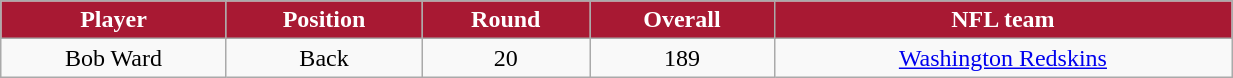<table class="wikitable" width="65%">
<tr align="center" style="background:#A81933;color:#FFFFFF;">
<td><strong>Player</strong></td>
<td><strong>Position</strong></td>
<td><strong>Round</strong></td>
<td><strong>Overall</strong></td>
<td><strong>NFL team</strong></td>
</tr>
<tr align="center" bgcolor="">
<td>Bob Ward</td>
<td>Back</td>
<td>20</td>
<td>189</td>
<td><a href='#'>Washington Redskins</a></td>
</tr>
</table>
